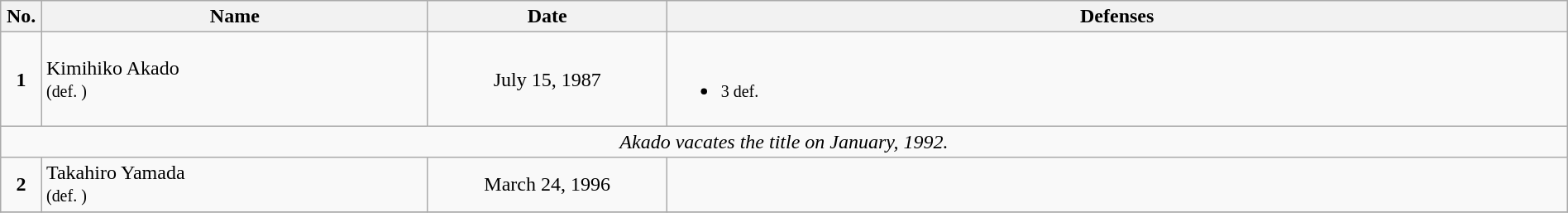<table class="wikitable" style="width:100%; font-size:100%;">
<tr>
<th style= width:1%;">No.</th>
<th style= width:21%;">Name</th>
<th style=width:13%;">Date</th>
<th style= width:49%;">Defenses</th>
</tr>
<tr>
<td align=center><strong>1</strong></td>
<td align=left> Kimihiko Akado <br><small>(def. )</small></td>
<td align=center>July 15, 1987</td>
<td><br><ul><li><small>3 def. </small></li></ul></td>
</tr>
<tr>
<td colspan=4 align=center><em>Akado vacates the title on January, 1992.</em></td>
</tr>
<tr>
<td align=center><strong>2</strong></td>
<td align=left> Takahiro Yamada <br><small>(def. )</small></td>
<td align=center>March 24, 1996</td>
<td></td>
</tr>
<tr>
</tr>
</table>
